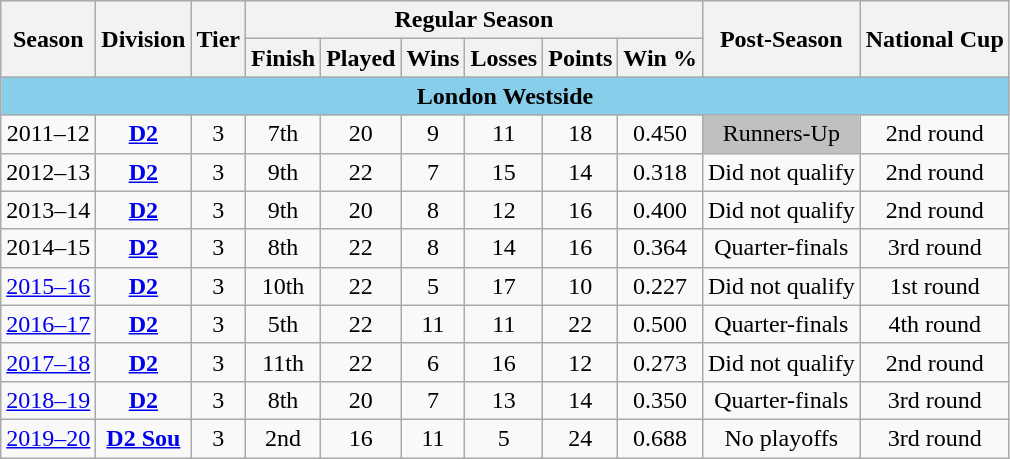<table class="wikitable" style="font-size:100%;">
<tr bgcolor="#efefef">
<th rowspan="2">Season</th>
<th rowspan="2">Division</th>
<th rowspan="2">Tier</th>
<th colspan="6">Regular Season</th>
<th rowspan="2">Post-Season</th>
<th rowspan="2">National Cup</th>
</tr>
<tr>
<th>Finish</th>
<th>Played</th>
<th>Wins</th>
<th>Losses</th>
<th>Points</th>
<th>Win %</th>
</tr>
<tr>
<td colspan="13" align=center bgcolor="#87ceeb"><span><strong>London Westside</strong></span></td>
</tr>
<tr>
<td style="text-align:center;">2011–12</td>
<td style="text-align:center;"><strong><a href='#'>D2</a></strong></td>
<td style="text-align:center;">3</td>
<td style="text-align:center;">7th</td>
<td style="text-align:center;">20</td>
<td style="text-align:center;">9</td>
<td style="text-align:center;">11</td>
<td style="text-align:center;">18</td>
<td style="text-align:center;">0.450</td>
<td style="text-align:center;"bgcolor=silver>Runners-Up</td>
<td style="text-align:center;">2nd round</td>
</tr>
<tr>
<td style="text-align:center;">2012–13</td>
<td style="text-align:center;"><strong><a href='#'>D2</a></strong></td>
<td style="text-align:center;">3</td>
<td style="text-align:center;">9th</td>
<td style="text-align:center;">22</td>
<td style="text-align:center;">7</td>
<td style="text-align:center;">15</td>
<td style="text-align:center;">14</td>
<td style="text-align:center;">0.318</td>
<td style="text-align:center;">Did not qualify</td>
<td style="text-align:center;">2nd round</td>
</tr>
<tr>
<td style="text-align:center;">2013–14</td>
<td style="text-align:center;"><strong><a href='#'>D2</a></strong></td>
<td style="text-align:center;">3</td>
<td style="text-align:center;">9th</td>
<td style="text-align:center;">20</td>
<td style="text-align:center;">8</td>
<td style="text-align:center;">12</td>
<td style="text-align:center;">16</td>
<td style="text-align:center;">0.400</td>
<td style="text-align:center;">Did not qualify</td>
<td style="text-align:center;">2nd round</td>
</tr>
<tr>
<td style="text-align:center;">2014–15</td>
<td style="text-align:center;"><strong><a href='#'>D2</a></strong></td>
<td style="text-align:center;">3</td>
<td style="text-align:center;">8th</td>
<td style="text-align:center;">22</td>
<td style="text-align:center;">8</td>
<td style="text-align:center;">14</td>
<td style="text-align:center;">16</td>
<td style="text-align:center;">0.364</td>
<td style="text-align:center;">Quarter-finals</td>
<td style="text-align:center;">3rd round</td>
</tr>
<tr>
<td style="text-align:center;"><a href='#'>2015–16</a></td>
<td style="text-align:center;"><strong><a href='#'>D2</a></strong></td>
<td style="text-align:center;">3</td>
<td style="text-align:center;">10th</td>
<td style="text-align:center;">22</td>
<td style="text-align:center;">5</td>
<td style="text-align:center;">17</td>
<td style="text-align:center;">10</td>
<td style="text-align:center;">0.227</td>
<td style="text-align:center;">Did not qualify</td>
<td style="text-align:center;">1st round</td>
</tr>
<tr>
<td style="text-align:center;"><a href='#'>2016–17</a></td>
<td style="text-align:center;"><strong><a href='#'>D2</a></strong></td>
<td style="text-align:center;">3</td>
<td style="text-align:center;">5th</td>
<td style="text-align:center;">22</td>
<td style="text-align:center;">11</td>
<td style="text-align:center;">11</td>
<td style="text-align:center;">22</td>
<td style="text-align:center;">0.500</td>
<td style="text-align:center;">Quarter-finals</td>
<td style="text-align:center;">4th round</td>
</tr>
<tr>
<td style="text-align:center;"><a href='#'>2017–18</a></td>
<td style="text-align:center;"><strong><a href='#'>D2</a></strong></td>
<td style="text-align:center;">3</td>
<td style="text-align:center;">11th</td>
<td style="text-align:center;">22</td>
<td style="text-align:center;">6</td>
<td style="text-align:center;">16</td>
<td style="text-align:center;">12</td>
<td style="text-align:center;">0.273</td>
<td style="text-align:center;">Did not qualify</td>
<td style="text-align:center;">2nd round</td>
</tr>
<tr>
<td style="text-align:center;"><a href='#'>2018–19</a></td>
<td style="text-align:center;"><strong><a href='#'>D2</a></strong></td>
<td style="text-align:center;">3</td>
<td style="text-align:center;">8th</td>
<td style="text-align:center;">20</td>
<td style="text-align:center;">7</td>
<td style="text-align:center;">13</td>
<td style="text-align:center;">14</td>
<td style="text-align:center;">0.350</td>
<td style="text-align:center;">Quarter-finals</td>
<td style="text-align:center;">3rd round</td>
</tr>
<tr>
<td style="text-align:center;"><a href='#'>2019–20</a></td>
<td style="text-align:center;"><strong><a href='#'>D2 Sou</a></strong></td>
<td style="text-align:center;">3</td>
<td style="text-align:center;">2nd</td>
<td style="text-align:center;">16</td>
<td style="text-align:center;">11</td>
<td style="text-align:center;">5</td>
<td style="text-align:center;">24</td>
<td style="text-align:center;">0.688</td>
<td style="text-align:center;">No playoffs</td>
<td style="text-align:center;">3rd round</td>
</tr>
</table>
